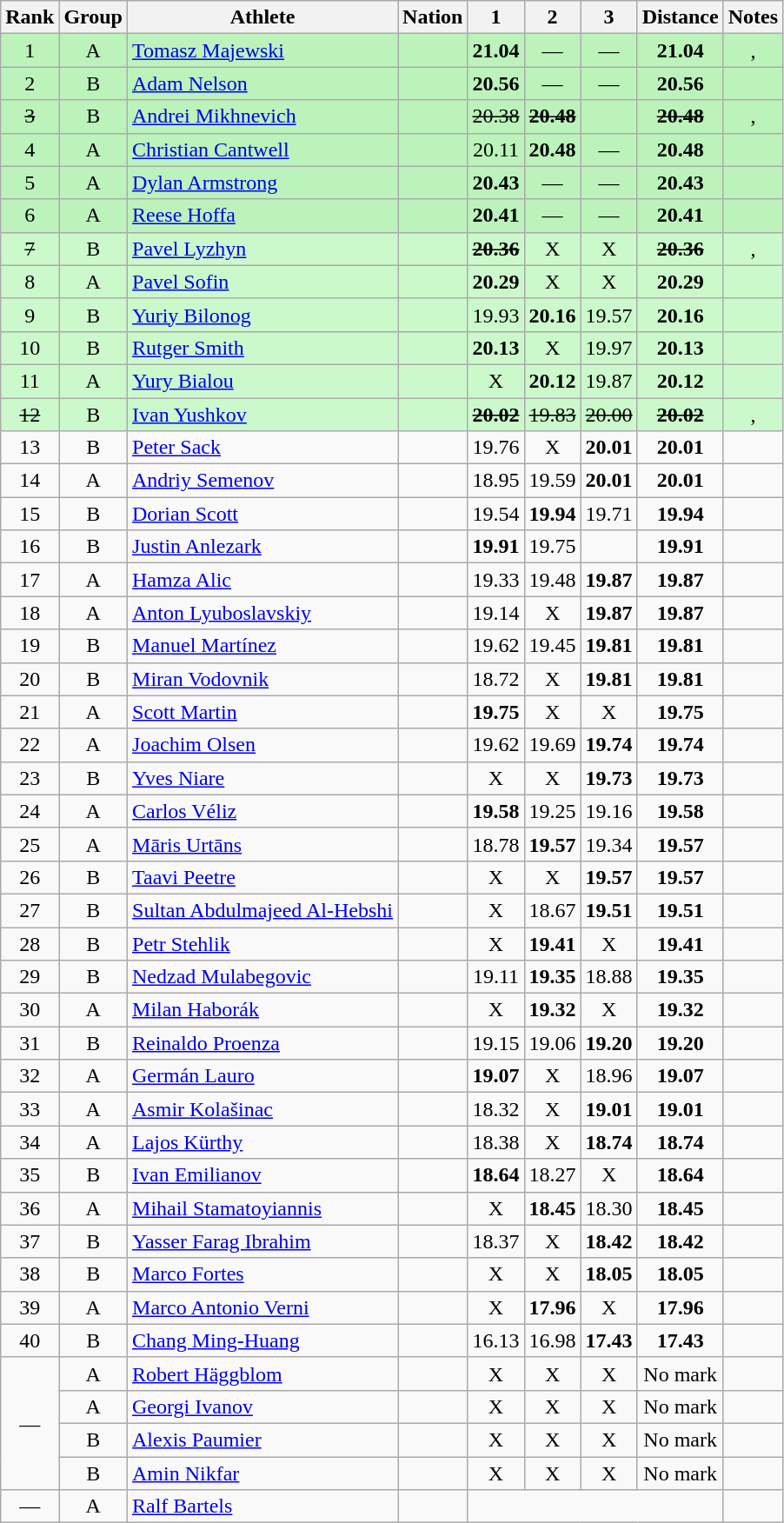<table class="wikitable sortable" style="text-align:center">
<tr>
<th>Rank</th>
<th>Group</th>
<th>Athlete</th>
<th>Nation</th>
<th>1</th>
<th>2</th>
<th>3</th>
<th>Distance</th>
<th>Notes</th>
</tr>
<tr bgcolor=bbf3bb>
<td>1</td>
<td>A</td>
<td align=left><a href='#'>Tomasz Majewski</a></td>
<td align=left></td>
<td><strong>21.04</strong></td>
<td data-sort-value=1.00>—</td>
<td data-sort-value=1.00>—</td>
<td><strong>21.04</strong></td>
<td>, </td>
</tr>
<tr bgcolor=bbf3bb>
<td>2</td>
<td>B</td>
<td align=left><a href='#'>Adam Nelson</a></td>
<td align=left></td>
<td><strong>20.56</strong></td>
<td data-sort-value=1.00>—</td>
<td data-sort-value=1.00>—</td>
<td><strong>20.56</strong></td>
<td></td>
</tr>
<tr bgcolor=bbf3bb>
<td><s>3</s></td>
<td>B</td>
<td align=left><a href='#'>Andrei Mikhnevich</a></td>
<td align=left></td>
<td><s>20.38</s></td>
<td><s><strong>20.48</strong></s></td>
<td></td>
<td><s><strong>20.48</strong></s></td>
<td>, </td>
</tr>
<tr bgcolor=bbf3bb>
<td>4</td>
<td>A</td>
<td align=left><a href='#'>Christian Cantwell</a></td>
<td align=left></td>
<td>20.11</td>
<td><strong>20.48</strong></td>
<td data-sort-value=1.00>—</td>
<td><strong>20.48</strong></td>
<td></td>
</tr>
<tr bgcolor=bbf3bb>
<td>5</td>
<td>A</td>
<td align=left><a href='#'>Dylan Armstrong</a></td>
<td align=left></td>
<td><strong>20.43</strong></td>
<td data-sort-value=1.00>—</td>
<td data-sort-value=1.00>—</td>
<td><strong>20.43</strong></td>
<td></td>
</tr>
<tr bgcolor=bbf3bb>
<td>6</td>
<td>A</td>
<td align=left><a href='#'>Reese Hoffa</a></td>
<td align=left></td>
<td><strong>20.41</strong></td>
<td data-sort-value=1.00>—</td>
<td data-sort-value=1.00>—</td>
<td><strong>20.41</strong></td>
<td></td>
</tr>
<tr bgcolor=ccf9cc>
<td><s>7</s></td>
<td>B</td>
<td align=left><a href='#'>Pavel Lyzhyn</a></td>
<td align=left></td>
<td><s><strong>20.36</strong></s></td>
<td data-sort-value=1.00>X</td>
<td data-sort-value=1.00>X</td>
<td><strong><s>20.36</s></strong></td>
<td>, </td>
</tr>
<tr bgcolor=ccf9cc>
<td>8</td>
<td>A</td>
<td align=left><a href='#'>Pavel Sofin</a></td>
<td align=left></td>
<td><strong>20.29</strong></td>
<td data-sort-value=1.00>X</td>
<td data-sort-value=1.00>X</td>
<td><strong>20.29</strong></td>
<td></td>
</tr>
<tr bgcolor=ccf9cc>
<td>9</td>
<td>B</td>
<td align=left><a href='#'>Yuriy Bilonog</a></td>
<td align=left></td>
<td>19.93</td>
<td><strong>20.16</strong></td>
<td>19.57</td>
<td><strong>20.16</strong></td>
<td></td>
</tr>
<tr bgcolor=ccf9cc>
<td>10</td>
<td>B</td>
<td align=left><a href='#'>Rutger Smith</a></td>
<td align=left></td>
<td><strong>20.13</strong></td>
<td data-sort-value=1.00>X</td>
<td>19.97</td>
<td><strong>20.13</strong></td>
<td></td>
</tr>
<tr bgcolor=ccf9cc>
<td>11</td>
<td>A</td>
<td align=left><a href='#'>Yury Bialou</a></td>
<td align=left></td>
<td data-sort-value=1.00>X</td>
<td><strong>20.12</strong></td>
<td>19.87</td>
<td><strong>20.12</strong></td>
<td></td>
</tr>
<tr bgcolor=ccf9cc>
<td><s>12</s></td>
<td>B</td>
<td align=left><a href='#'>Ivan Yushkov</a></td>
<td align=left></td>
<td><s><strong>20.02</strong></s></td>
<td><s>19.83</s></td>
<td><s>20.00</s></td>
<td><s><strong>20.02</strong></s></td>
<td>, </td>
</tr>
<tr>
<td>13</td>
<td>B</td>
<td align=left><a href='#'>Peter Sack</a></td>
<td align=left></td>
<td>19.76</td>
<td data-sort-value=1.00>X</td>
<td><strong>20.01</strong></td>
<td><strong>20.01</strong></td>
<td></td>
</tr>
<tr>
<td>14</td>
<td>A</td>
<td align=left><a href='#'>Andriy Semenov</a></td>
<td align=left></td>
<td>18.95</td>
<td>19.59</td>
<td><strong>20.01</strong></td>
<td><strong>20.01</strong></td>
<td></td>
</tr>
<tr>
<td>15</td>
<td>B</td>
<td align=left><a href='#'>Dorian Scott</a></td>
<td align=left></td>
<td>19.54</td>
<td><strong>19.94</strong></td>
<td>19.71</td>
<td><strong>19.94</strong></td>
<td></td>
</tr>
<tr>
<td>16</td>
<td>B</td>
<td align=left><a href='#'>Justin Anlezark</a></td>
<td align=left></td>
<td><strong>19.91</strong></td>
<td>19.75</td>
<td></td>
<td><strong>19.91</strong></td>
<td></td>
</tr>
<tr>
<td>17</td>
<td>A</td>
<td align=left><a href='#'>Hamza Alic</a></td>
<td align=left></td>
<td>19.33</td>
<td>19.48</td>
<td><strong>19.87</strong></td>
<td><strong>19.87</strong></td>
<td></td>
</tr>
<tr>
<td>18</td>
<td>A</td>
<td align=left><a href='#'>Anton Lyuboslavskiy</a></td>
<td align=left></td>
<td>19.14</td>
<td data-sort-value=1.00>X</td>
<td><strong>19.87</strong></td>
<td><strong>19.87</strong></td>
<td></td>
</tr>
<tr>
<td>19</td>
<td>B</td>
<td align=left><a href='#'>Manuel Martínez</a></td>
<td align=left></td>
<td>19.62</td>
<td>19.45</td>
<td><strong>19.81</strong></td>
<td><strong>19.81</strong></td>
<td></td>
</tr>
<tr>
<td>20</td>
<td>B</td>
<td align=left><a href='#'>Miran Vodovnik</a></td>
<td align=left></td>
<td>18.72</td>
<td data-sort-value=1.00>X</td>
<td><strong>19.81</strong></td>
<td><strong>19.81</strong></td>
<td></td>
</tr>
<tr>
<td>21</td>
<td>A</td>
<td align=left><a href='#'>Scott Martin</a></td>
<td align=left></td>
<td><strong>19.75</strong></td>
<td data-sort-value=1.00>X</td>
<td data-sort-value=1.00>X</td>
<td><strong>19.75</strong></td>
<td></td>
</tr>
<tr>
<td>22</td>
<td>A</td>
<td align=left><a href='#'>Joachim Olsen</a></td>
<td align=left></td>
<td>19.62</td>
<td>19.69</td>
<td><strong>19.74</strong></td>
<td><strong>19.74</strong></td>
<td></td>
</tr>
<tr>
<td>23</td>
<td>B</td>
<td align=left><a href='#'>Yves Niare</a></td>
<td align=left></td>
<td data-sort-value=1.00>X</td>
<td data-sort-value=1.00>X</td>
<td><strong>19.73</strong></td>
<td><strong>19.73</strong></td>
<td></td>
</tr>
<tr>
<td>24</td>
<td>A</td>
<td align=left><a href='#'>Carlos Véliz</a></td>
<td align=left></td>
<td><strong>19.58</strong></td>
<td>19.25</td>
<td>19.16</td>
<td><strong>19.58</strong></td>
<td></td>
</tr>
<tr>
<td>25</td>
<td>A</td>
<td align=left><a href='#'>Māris Urtāns</a></td>
<td align=left></td>
<td>18.78</td>
<td><strong>19.57</strong></td>
<td>19.34</td>
<td><strong>19.57</strong></td>
<td></td>
</tr>
<tr>
<td>26</td>
<td>B</td>
<td align=left><a href='#'>Taavi Peetre</a></td>
<td align=left></td>
<td data-sort-value=1.00>X</td>
<td data-sort-value=1.00>X</td>
<td><strong>19.57</strong></td>
<td><strong>19.57</strong></td>
<td></td>
</tr>
<tr>
<td>27</td>
<td>B</td>
<td align=left><a href='#'>Sultan Abdulmajeed Al-Hebshi</a></td>
<td align=left></td>
<td data-sort-value=1.00>X</td>
<td>18.67</td>
<td><strong>19.51</strong></td>
<td><strong>19.51</strong></td>
<td></td>
</tr>
<tr>
<td>28</td>
<td>B</td>
<td align=left><a href='#'>Petr Stehlik</a></td>
<td align=left></td>
<td data-sort-value=1.00>X</td>
<td><strong>19.41</strong></td>
<td data-sort-value=1.00>X</td>
<td><strong>19.41</strong></td>
<td></td>
</tr>
<tr>
<td>29</td>
<td>B</td>
<td align=left><a href='#'>Nedzad Mulabegovic</a></td>
<td align=left></td>
<td>19.11</td>
<td><strong>19.35</strong></td>
<td>18.88</td>
<td><strong>19.35</strong></td>
<td></td>
</tr>
<tr>
<td>30</td>
<td>A</td>
<td align=left><a href='#'>Milan Haborák</a></td>
<td align=left></td>
<td data-sort-value=1.00>X</td>
<td><strong>19.32</strong></td>
<td data-sort-value=1.00>X</td>
<td><strong>19.32</strong></td>
<td></td>
</tr>
<tr>
<td>31</td>
<td>B</td>
<td align=left><a href='#'>Reinaldo Proenza</a></td>
<td align=left></td>
<td>19.15</td>
<td>19.06</td>
<td><strong>19.20</strong></td>
<td><strong>19.20</strong></td>
<td></td>
</tr>
<tr>
<td>32</td>
<td>A</td>
<td align=left><a href='#'>Germán Lauro</a></td>
<td align=left></td>
<td><strong>19.07</strong></td>
<td data-sort-value=1.00>X</td>
<td>18.96</td>
<td><strong>19.07</strong></td>
<td></td>
</tr>
<tr>
<td>33</td>
<td>A</td>
<td align=left><a href='#'>Asmir Kolašinac</a></td>
<td align=left></td>
<td>18.32</td>
<td data-sort-value=1.00>X</td>
<td><strong>19.01</strong></td>
<td><strong>19.01</strong></td>
<td></td>
</tr>
<tr>
<td>34</td>
<td>A</td>
<td align=left><a href='#'>Lajos Kürthy</a></td>
<td align=left></td>
<td>18.38</td>
<td data-sort-value=1.00>X</td>
<td><strong>18.74</strong></td>
<td><strong>18.74</strong></td>
<td></td>
</tr>
<tr>
<td>35</td>
<td>B</td>
<td align=left><a href='#'>Ivan Emilianov</a></td>
<td align=left></td>
<td><strong>18.64</strong></td>
<td>18.27</td>
<td data-sort-value=1.00>X</td>
<td><strong>18.64</strong></td>
<td></td>
</tr>
<tr>
<td>36</td>
<td>A</td>
<td align=left><a href='#'>Mihail Stamatoyiannis</a></td>
<td align=left></td>
<td data-sort-value=1.00>X</td>
<td><strong>18.45</strong></td>
<td>18.30</td>
<td><strong>18.45</strong></td>
<td></td>
</tr>
<tr>
<td>37</td>
<td>B</td>
<td align=left><a href='#'>Yasser Farag Ibrahim</a></td>
<td align=left></td>
<td>18.37</td>
<td data-sort-value=1.00>X</td>
<td><strong>18.42</strong></td>
<td><strong>18.42</strong></td>
<td></td>
</tr>
<tr>
<td>38</td>
<td>B</td>
<td align=left><a href='#'>Marco Fortes</a></td>
<td align=left></td>
<td data-sort-value=1.00>X</td>
<td data-sort-value=1.00>X</td>
<td><strong>18.05</strong></td>
<td><strong>18.05</strong></td>
<td></td>
</tr>
<tr>
<td>39</td>
<td>A</td>
<td align=left><a href='#'>Marco Antonio Verni</a></td>
<td align=left></td>
<td data-sort-value=1.00>X</td>
<td><strong>17.96</strong></td>
<td data-sort-value=1.00>X</td>
<td><strong>17.96</strong></td>
<td></td>
</tr>
<tr>
<td>40</td>
<td>B</td>
<td align=left><a href='#'>Chang Ming-Huang</a></td>
<td align=left></td>
<td>16.13</td>
<td>16.98</td>
<td><strong>17.43</strong></td>
<td><strong>17.43</strong></td>
<td></td>
</tr>
<tr>
<td rowspan=4 data-sort-value=41>—</td>
<td>A</td>
<td align=left><a href='#'>Robert Häggblom</a></td>
<td align=left></td>
<td data-sort-value=1.00>X</td>
<td data-sort-value=1.00>X</td>
<td data-sort-value=1.00>X</td>
<td data-sort-value=1.00>No mark</td>
<td></td>
</tr>
<tr>
<td>A</td>
<td align=left><a href='#'>Georgi Ivanov</a></td>
<td align=left></td>
<td data-sort-value=1.00>X</td>
<td data-sort-value=1.00>X</td>
<td data-sort-value=1.00>X</td>
<td data-sort-value=1.00>No mark</td>
<td></td>
</tr>
<tr>
<td>B</td>
<td align=left><a href='#'>Alexis Paumier</a></td>
<td align=left></td>
<td data-sort-value=1.00>X</td>
<td data-sort-value=1.00>X</td>
<td data-sort-value=1.00>X</td>
<td data-sort-value=1.00>No mark</td>
<td></td>
</tr>
<tr>
<td>B</td>
<td align=left><a href='#'>Amin Nikfar</a></td>
<td align=left></td>
<td data-sort-value=1.00>X</td>
<td data-sort-value=1.00>X</td>
<td data-sort-value=1.00>X</td>
<td data-sort-value=1.00>No mark</td>
<td></td>
</tr>
<tr>
<td data-sort-value=45>—</td>
<td>A</td>
<td align=left><a href='#'>Ralf Bartels</a></td>
<td align=left></td>
<td colspan=4 data-sort-value=0.00></td>
<td></td>
</tr>
</table>
